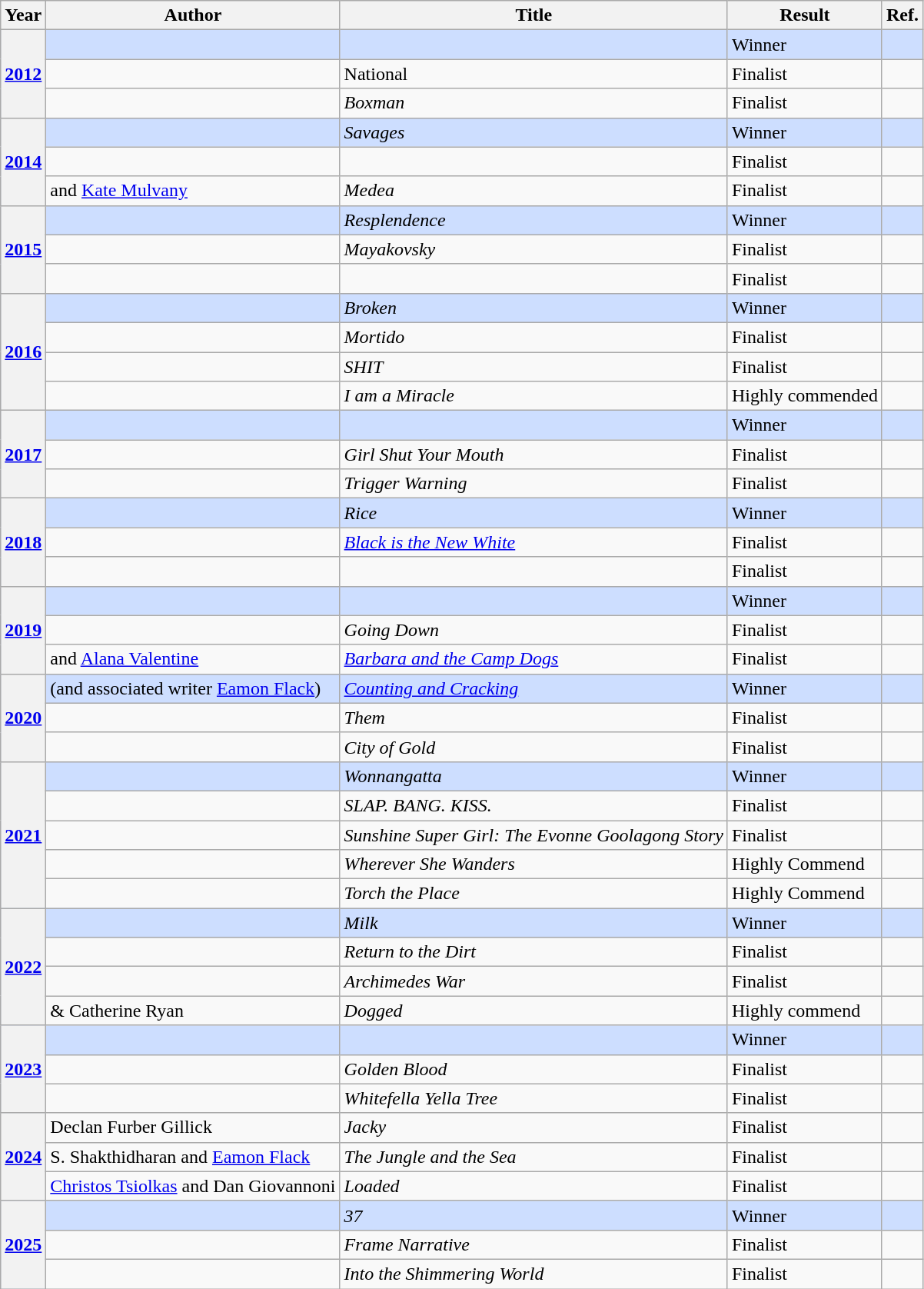<table class="wikitable sortable mw-collapsible">
<tr>
<th>Year</th>
<th>Author</th>
<th>Title</th>
<th>Result</th>
<th>Ref.</th>
</tr>
<tr style="background:#cddeff">
<th rowspan="3"><a href='#'>2012</a></th>
<td></td>
<td><em></em></td>
<td>Winner</td>
<td></td>
</tr>
<tr>
<td></td>
<td>National</td>
<td>Finalist</td>
<td></td>
</tr>
<tr>
<td></td>
<td><em>Boxman</em></td>
<td>Finalist</td>
<td></td>
</tr>
<tr style="background:#cddeff">
<th rowspan="3"><a href='#'>2014</a></th>
<td></td>
<td><em>Savages</em></td>
<td>Winner</td>
<td></td>
</tr>
<tr>
<td></td>
<td><em></em></td>
<td>Finalist</td>
<td></td>
</tr>
<tr>
<td> and <a href='#'>Kate Mulvany</a></td>
<td><em>Medea</em></td>
<td>Finalist</td>
<td></td>
</tr>
<tr style="background:#cddeff">
<th rowspan="3"><a href='#'>2015</a></th>
<td></td>
<td><em>Resplendence</em></td>
<td>Winner</td>
<td></td>
</tr>
<tr>
<td></td>
<td><em>Mayakovsky</em></td>
<td>Finalist</td>
<td></td>
</tr>
<tr>
<td></td>
<td><em></em></td>
<td>Finalist</td>
<td></td>
</tr>
<tr style="background:#cddeff">
<th rowspan="4"><a href='#'>2016</a></th>
<td> </td>
<td><em>Broken</em></td>
<td>Winner</td>
<td></td>
</tr>
<tr>
<td></td>
<td><em>Mortido</em></td>
<td>Finalist</td>
<td></td>
</tr>
<tr>
<td></td>
<td><em>SHIT</em></td>
<td>Finalist</td>
<td></td>
</tr>
<tr>
<td></td>
<td><em>I am a Miracle</em></td>
<td>Highly commended</td>
<td></td>
</tr>
<tr style="background:#cddeff">
<th rowspan="3"><a href='#'>2017</a></th>
<td> </td>
<td><em></em></td>
<td>Winner</td>
<td></td>
</tr>
<tr>
<td></td>
<td><em>Girl Shut Your Mouth</em></td>
<td>Finalist</td>
<td></td>
</tr>
<tr>
<td></td>
<td><em>Trigger Warning</em></td>
<td>Finalist</td>
<td></td>
</tr>
<tr style="background:#cddeff">
<th rowspan="3"><a href='#'>2018</a></th>
<td></td>
<td><em>Rice</em></td>
<td>Winner</td>
<td></td>
</tr>
<tr>
<td></td>
<td><em><a href='#'>Black is the New White</a></em></td>
<td>Finalist</td>
<td></td>
</tr>
<tr>
<td></td>
<td><em></em></td>
<td>Finalist</td>
<td></td>
</tr>
<tr style="background:#cddeff">
<th rowspan="3"><a href='#'>2019</a></th>
<td></td>
<td><em></em></td>
<td>Winner</td>
<td></td>
</tr>
<tr>
<td></td>
<td><em>Going Down</em></td>
<td>Finalist</td>
<td></td>
</tr>
<tr>
<td> and <a href='#'>Alana Valentine</a></td>
<td><em><a href='#'>Barbara and the Camp Dogs</a></em></td>
<td>Finalist</td>
<td></td>
</tr>
<tr style="background:#cddeff">
<th rowspan="3"><a href='#'>2020</a></th>
<td>  (and associated writer <a href='#'>Eamon Flack</a>)</td>
<td><em><a href='#'>Counting and Cracking</a></em></td>
<td>Winner</td>
<td></td>
</tr>
<tr>
<td></td>
<td><em>Them</em></td>
<td>Finalist</td>
<td></td>
</tr>
<tr>
<td></td>
<td><em>City of Gold</em></td>
<td>Finalist</td>
<td></td>
</tr>
<tr style="background:#cddeff">
<th rowspan="5"><a href='#'>2021</a></th>
<td></td>
<td><em>Wonnangatta</em></td>
<td>Winner</td>
<td></td>
</tr>
<tr>
<td></td>
<td><em>SLAP. BANG. KISS.</em></td>
<td>Finalist</td>
<td></td>
</tr>
<tr>
<td></td>
<td><em>Sunshine Super Girl: The Evonne Goolagong Story</em></td>
<td>Finalist</td>
<td></td>
</tr>
<tr>
<td></td>
<td><em>Wherever She Wanders</em></td>
<td>Highly Commend</td>
<td></td>
</tr>
<tr>
<td></td>
<td><em>Torch the Place</em></td>
<td>Highly Commend</td>
<td></td>
</tr>
<tr style="background:#cddeff">
<th rowspan="4"><a href='#'>2022</a></th>
<td></td>
<td><em>Milk</em></td>
<td>Winner</td>
<td><em></em></td>
</tr>
<tr>
<td></td>
<td><em>Return to the Dirt</em></td>
<td>Finalist</td>
<td></td>
</tr>
<tr>
<td></td>
<td><em>Archimedes War</em></td>
<td>Finalist</td>
<td></td>
</tr>
<tr>
<td> & Catherine Ryan</td>
<td><em>Dogged</em></td>
<td>Highly commend</td>
<td></td>
</tr>
<tr style="background:#cddeff">
<th rowspan="3"><a href='#'>2023</a></th>
<td></td>
<td><em></em></td>
<td>Winner</td>
<td></td>
</tr>
<tr>
<td></td>
<td><em>Golden Blood</em></td>
<td>Finalist</td>
<td></td>
</tr>
<tr>
<td></td>
<td><em>Whitefella Yella Tree</em></td>
<td>Finalist</td>
<td></td>
</tr>
<tr>
<th rowspan="3"><a href='#'>2024</a></th>
<td>Declan Furber Gillick</td>
<td><em>Jacky</em></td>
<td>Finalist</td>
<td></td>
</tr>
<tr>
<td>S. Shakthidharan and <a href='#'>Eamon Flack</a></td>
<td><em>The Jungle and the Sea</em></td>
<td>Finalist</td>
<td></td>
</tr>
<tr>
<td><a href='#'>Christos Tsiolkas</a> and Dan Giovannoni</td>
<td><em>Loaded</em></td>
<td>Finalist</td>
<td></td>
</tr>
<tr style="background:#cddeff">
<th rowspan="3"><a href='#'>2025</a></th>
<td></td>
<td><em>37</em></td>
<td>Winner</td>
<td></td>
</tr>
<tr>
<td></td>
<td><em>Frame Narrative</em></td>
<td>Finalist</td>
<td></td>
</tr>
<tr>
<td></td>
<td><em>Into the Shimmering World</em></td>
<td>Finalist</td>
<td></td>
</tr>
</table>
